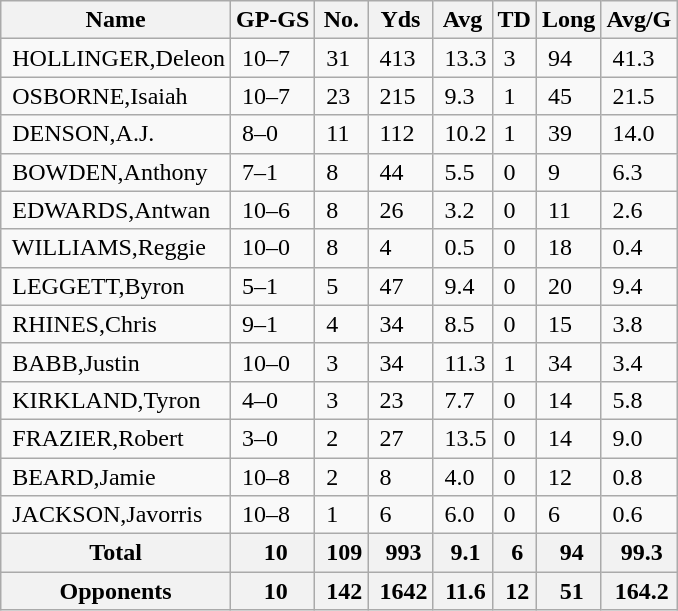<table class="wikitable" style="white-space:nowrap;">
<tr>
<th>Name</th>
<th>GP-GS</th>
<th>No.</th>
<th>Yds</th>
<th>Avg</th>
<th>TD</th>
<th>Long</th>
<th>Avg/G</th>
</tr>
<tr>
<td> HOLLINGER,Deleon</td>
<td> 10–7</td>
<td> 31</td>
<td> 413</td>
<td> 13.3</td>
<td> 3</td>
<td> 94</td>
<td> 41.3</td>
</tr>
<tr>
<td> OSBORNE,Isaiah</td>
<td> 10–7</td>
<td> 23</td>
<td> 215</td>
<td> 9.3</td>
<td> 1</td>
<td> 45</td>
<td> 21.5</td>
</tr>
<tr>
<td> DENSON,A.J.</td>
<td> 8–0</td>
<td> 11</td>
<td> 112</td>
<td> 10.2</td>
<td> 1</td>
<td> 39</td>
<td> 14.0</td>
</tr>
<tr>
<td> BOWDEN,Anthony</td>
<td> 7–1</td>
<td> 8</td>
<td> 44</td>
<td> 5.5</td>
<td> 0</td>
<td> 9</td>
<td> 6.3</td>
</tr>
<tr>
<td> EDWARDS,Antwan</td>
<td> 10–6</td>
<td> 8</td>
<td> 26</td>
<td> 3.2</td>
<td> 0</td>
<td> 11</td>
<td> 2.6</td>
</tr>
<tr>
<td> WILLIAMS,Reggie</td>
<td> 10–0</td>
<td> 8</td>
<td> 4</td>
<td> 0.5</td>
<td> 0</td>
<td> 18</td>
<td> 0.4</td>
</tr>
<tr>
<td> LEGGETT,Byron</td>
<td> 5–1</td>
<td> 5</td>
<td> 47</td>
<td> 9.4</td>
<td> 0</td>
<td> 20</td>
<td> 9.4</td>
</tr>
<tr>
<td> RHINES,Chris</td>
<td> 9–1</td>
<td> 4</td>
<td> 34</td>
<td> 8.5</td>
<td> 0</td>
<td> 15</td>
<td> 3.8</td>
</tr>
<tr>
<td> BABB,Justin</td>
<td> 10–0</td>
<td> 3</td>
<td> 34</td>
<td> 11.3</td>
<td> 1</td>
<td> 34</td>
<td> 3.4</td>
</tr>
<tr>
<td> KIRKLAND,Tyron</td>
<td> 4–0</td>
<td> 3</td>
<td> 23</td>
<td> 7.7</td>
<td> 0</td>
<td> 14</td>
<td> 5.8</td>
</tr>
<tr>
<td> FRAZIER,Robert</td>
<td> 3–0</td>
<td> 2</td>
<td> 27</td>
<td> 13.5</td>
<td> 0</td>
<td> 14</td>
<td> 9.0</td>
</tr>
<tr>
<td> BEARD,Jamie</td>
<td> 10–8</td>
<td> 2</td>
<td> 8</td>
<td> 4.0</td>
<td> 0</td>
<td> 12</td>
<td> 0.8</td>
</tr>
<tr>
<td> JACKSON,Javorris</td>
<td> 10–8</td>
<td> 1</td>
<td> 6</td>
<td> 6.0</td>
<td> 0</td>
<td> 6</td>
<td> 0.6</td>
</tr>
<tr>
<th><strong>Total</strong></th>
<th> 10</th>
<th> 109</th>
<th> 993</th>
<th> 9.1</th>
<th> 6</th>
<th> 94</th>
<th> 99.3</th>
</tr>
<tr>
<th><strong>Opponents</strong></th>
<th> 10</th>
<th> 142</th>
<th> 1642</th>
<th> 11.6</th>
<th> 12</th>
<th> 51</th>
<th> 164.2</th>
</tr>
</table>
